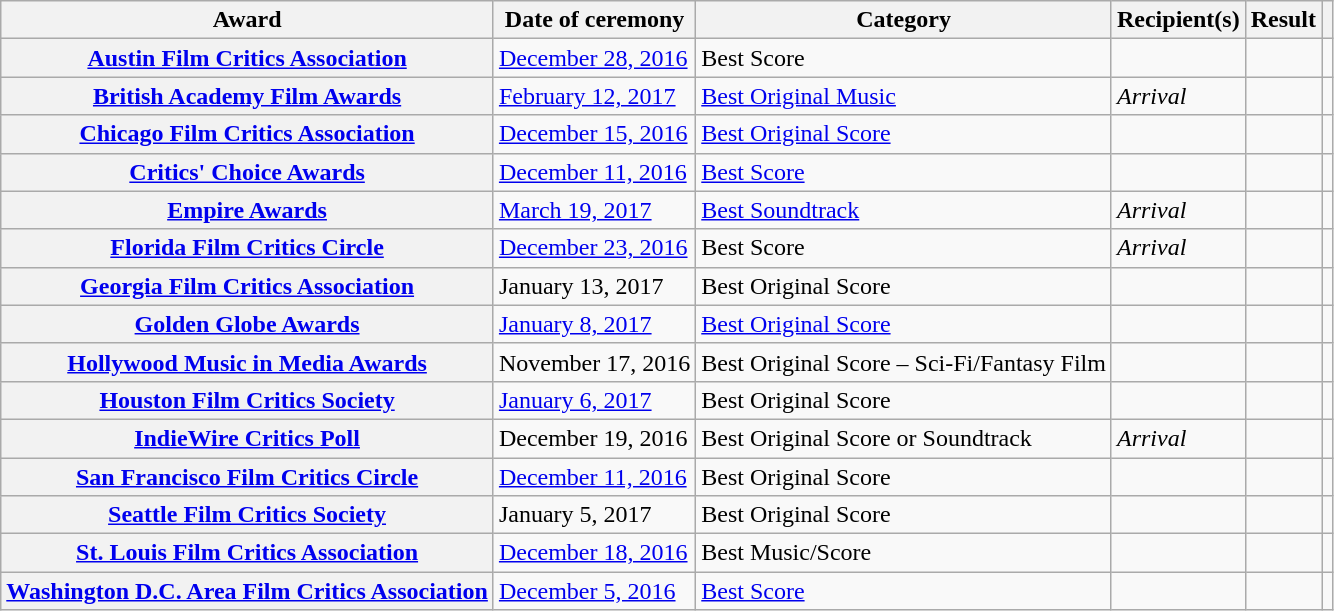<table class="wikitable plainrowheaders sortable">
<tr>
<th scope="col">Award</th>
<th scope="col">Date of ceremony</th>
<th scope="col">Category</th>
<th scope="col">Recipient(s)</th>
<th scope="col">Result</th>
<th scope="col" class="unsortable"></th>
</tr>
<tr>
<th scope="row"><a href='#'>Austin Film Critics Association</a></th>
<td><a href='#'>December 28, 2016</a></td>
<td>Best Score</td>
<td></td>
<td></td>
<td style="text-align:center;"><br></td>
</tr>
<tr>
<th scope="row"><a href='#'>British Academy Film Awards</a></th>
<td><a href='#'>February 12, 2017</a></td>
<td><a href='#'>Best Original Music</a></td>
<td><em>Arrival</em></td>
<td></td>
<td style="text-align:center;"></td>
</tr>
<tr>
<th scope="row"><a href='#'>Chicago Film Critics Association</a></th>
<td><a href='#'>December 15, 2016</a></td>
<td><a href='#'>Best Original Score</a></td>
<td></td>
<td></td>
<td style="text-align:center;"></td>
</tr>
<tr>
<th scope="row"><a href='#'>Critics' Choice Awards</a></th>
<td><a href='#'>December 11, 2016</a></td>
<td><a href='#'>Best Score</a></td>
<td></td>
<td></td>
<td style="text-align:center;"><br></td>
</tr>
<tr>
<th scope="row"><a href='#'>Empire Awards</a></th>
<td><a href='#'>March 19, 2017</a></td>
<td><a href='#'>Best Soundtrack</a></td>
<td><em>Arrival</em></td>
<td></td>
<td style="text-align:center;"></td>
</tr>
<tr>
<th scope="row"><a href='#'>Florida Film Critics Circle</a></th>
<td><a href='#'>December 23, 2016</a></td>
<td>Best Score</td>
<td><em>Arrival</em></td>
<td></td>
<td style="text-align:center;"><br></td>
</tr>
<tr>
<th scope="row"><a href='#'>Georgia Film Critics Association</a></th>
<td>January 13, 2017</td>
<td>Best Original Score</td>
<td></td>
<td></td>
<td style="text-align:center;"></td>
</tr>
<tr>
<th scope="row"><a href='#'>Golden Globe Awards</a></th>
<td><a href='#'>January 8, 2017</a></td>
<td><a href='#'>Best Original Score</a></td>
<td></td>
<td></td>
<td style="text-align:center;"></td>
</tr>
<tr>
<th scope="row"><a href='#'>Hollywood Music in Media Awards</a></th>
<td>November 17, 2016</td>
<td>Best Original Score – Sci-Fi/Fantasy Film</td>
<td></td>
<td></td>
<td style="text-align:center;"><br></td>
</tr>
<tr>
<th scope="row"><a href='#'>Houston Film Critics Society</a></th>
<td><a href='#'>January 6, 2017</a></td>
<td>Best Original Score</td>
<td></td>
<td></td>
<td style="text-align:center;"><br></td>
</tr>
<tr>
<th scope="row"><a href='#'>IndieWire Critics Poll</a></th>
<td>December 19, 2016</td>
<td>Best Original Score or Soundtrack</td>
<td><em>Arrival</em></td>
<td></td>
<td style="text-align:center;"></td>
</tr>
<tr>
<th scope="row"><a href='#'>San Francisco Film Critics Circle</a></th>
<td><a href='#'>December 11, 2016</a></td>
<td>Best Original Score</td>
<td></td>
<td></td>
<td style="text-align:center;"><br></td>
</tr>
<tr>
<th scope="row"><a href='#'>Seattle Film Critics Society</a></th>
<td>January 5, 2017</td>
<td>Best Original Score</td>
<td></td>
<td></td>
<td style="text-align:center;"></td>
</tr>
<tr>
<th scope="row"><a href='#'>St. Louis Film Critics Association</a></th>
<td><a href='#'>December 18, 2016</a></td>
<td>Best Music/Score</td>
<td></td>
<td></td>
<td style="text-align:center;"></td>
</tr>
<tr>
<th scope="row"><a href='#'>Washington D.C. Area Film Critics Association</a></th>
<td><a href='#'>December 5, 2016</a></td>
<td><a href='#'>Best Score</a></td>
<td></td>
<td></td>
<td style="text-align:center;"></td>
</tr>
</table>
